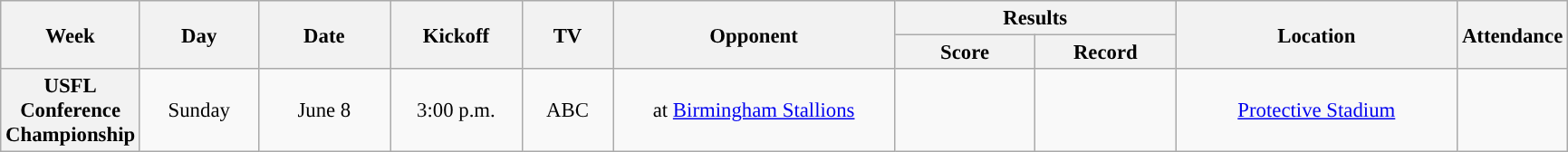<table class="wikitable" style="text-align:center; font-size: 95%;">
<tr>
<th rowspan="2" width="40">Week</th>
<th rowspan="2" width="80">Day</th>
<th rowspan="2" width="90">Date</th>
<th rowspan="2" width="90">Kickoff</th>
<th rowspan="2" width="60">TV</th>
<th rowspan="2" width="200">Opponent</th>
<th colspan="2" width="200">Results</th>
<th rowspan="2" width="200">Location</th>
<th rowspan="2">Attendance</th>
</tr>
<tr>
<th width="60">Score</th>
<th width="60">Record</th>
</tr>
<tr style="background:#">
<th>USFL Conference Championship</th>
<td>Sunday</td>
<td>June 8</td>
<td>3:00 p.m.</td>
<td>ABC</td>
<td>at <a href='#'>Birmingham Stallions</a></td>
<td></td>
<td></td>
<td><a href='#'>Protective Stadium</a></td>
<td></td>
</tr>
</table>
